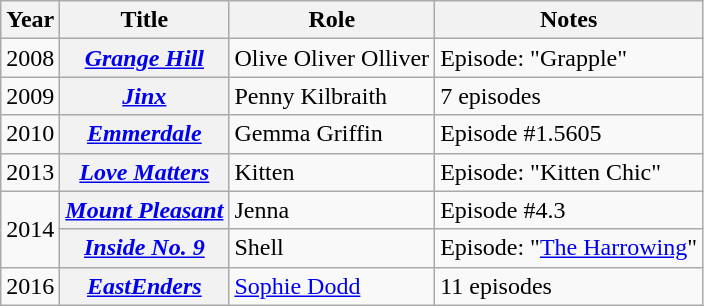<table class="wikitable sortable plainrowheaders">
<tr>
<th>Year</th>
<th>Title</th>
<th>Role</th>
<th>Notes</th>
</tr>
<tr>
<td>2008</td>
<th scope="row"><em><a href='#'>Grange Hill</a></em></th>
<td>Olive Oliver Olliver</td>
<td>Episode: "Grapple"</td>
</tr>
<tr>
<td>2009</td>
<th scope="row"><em><a href='#'>Jinx</a></em></th>
<td>Penny Kilbraith</td>
<td>7 episodes</td>
</tr>
<tr>
<td>2010</td>
<th scope="row"><em><a href='#'>Emmerdale</a></em></th>
<td>Gemma Griffin</td>
<td>Episode #1.5605</td>
</tr>
<tr>
<td>2013</td>
<th scope="row"><em><a href='#'>Love Matters</a></em></th>
<td>Kitten</td>
<td>Episode: "Kitten Chic"</td>
</tr>
<tr>
<td rowspan=2>2014</td>
<th scope="row"><em><a href='#'>Mount Pleasant</a></em></th>
<td>Jenna</td>
<td>Episode #4.3</td>
</tr>
<tr>
<th scope="row"><em><a href='#'>Inside No. 9</a></em></th>
<td>Shell</td>
<td>Episode: "<a href='#'>The Harrowing</a>"</td>
</tr>
<tr>
<td>2016</td>
<th scope="row"><em><a href='#'>EastEnders</a></em></th>
<td><a href='#'>Sophie Dodd</a></td>
<td>11 episodes</td>
</tr>
</table>
